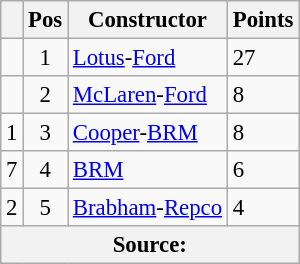<table class="wikitable" style="font-size: 95%;">
<tr>
<th></th>
<th>Pos</th>
<th>Constructor</th>
<th>Points</th>
</tr>
<tr>
<td align="left"></td>
<td align="center">1</td>
<td> <a href='#'>Lotus</a>-<a href='#'>Ford</a></td>
<td align="left">27</td>
</tr>
<tr>
<td align="left"></td>
<td align="center">2</td>
<td> <a href='#'>McLaren</a>-<a href='#'>Ford</a></td>
<td align="left">8</td>
</tr>
<tr>
<td align="left"> 1</td>
<td align="center">3</td>
<td> <a href='#'>Cooper</a>-<a href='#'>BRM</a></td>
<td align="left">8</td>
</tr>
<tr>
<td align="left"> 7</td>
<td align="center">4</td>
<td> <a href='#'>BRM</a></td>
<td align="left">6</td>
</tr>
<tr>
<td align="left"> 2</td>
<td align="center">5</td>
<td> <a href='#'>Brabham</a>-<a href='#'>Repco</a></td>
<td align="left">4</td>
</tr>
<tr>
<th colspan=4>Source: </th>
</tr>
</table>
